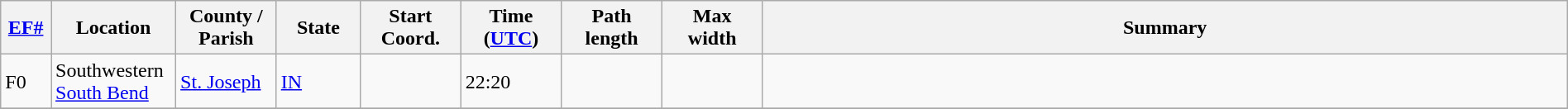<table class="wikitable sortable" style="width:100%;">
<tr>
<th scope="col"  style="width:3%; text-align:center;"><a href='#'>EF#</a></th>
<th scope="col"  style="width:7%; text-align:center;" class="unsortable">Location</th>
<th scope="col"  style="width:6%; text-align:center;" class="unsortable">County / Parish</th>
<th scope="col"  style="width:5%; text-align:center;">State</th>
<th scope="col"  style="width:6%; text-align:center;">Start Coord.</th>
<th scope="col"  style="width:6%; text-align:center;">Time (<a href='#'>UTC</a>)</th>
<th scope="col"  style="width:6%; text-align:center;">Path length</th>
<th scope="col"  style="width:6%; text-align:center;">Max width</th>
<th scope="col" class="unsortable" style="width:48%; text-align:center;">Summary</th>
</tr>
<tr>
<td bgcolor=>F0</td>
<td>Southwestern <a href='#'>South Bend</a></td>
<td><a href='#'>St. Joseph</a></td>
<td><a href='#'>IN</a></td>
<td></td>
<td>22:20</td>
<td></td>
<td></td>
<td></td>
</tr>
<tr>
</tr>
</table>
